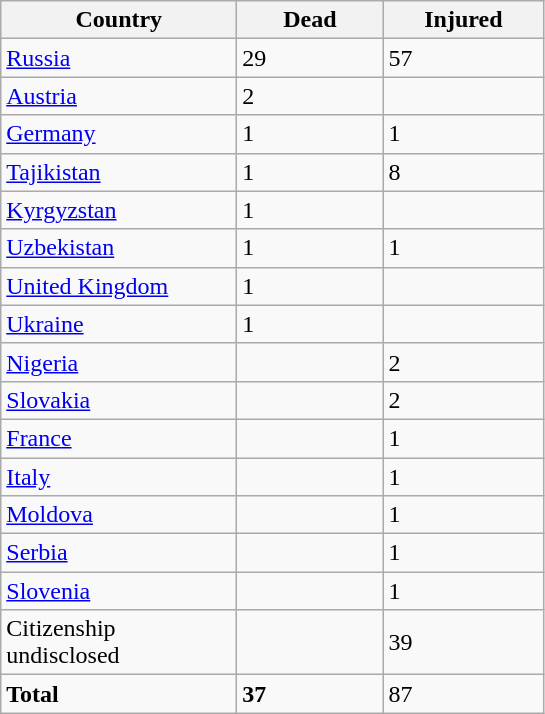<table class="wikitable">
<tr>
<th width="150">Country</th>
<th width="90">Dead</th>
<th width="100">Injured</th>
</tr>
<tr ---->
<td> <a href='#'>Russia</a></td>
<td>29</td>
<td>57</td>
</tr>
<tr ---->
<td> <a href='#'>Austria</a></td>
<td>2</td>
<td></td>
</tr>
<tr ---->
<td> <a href='#'>Germany</a></td>
<td>1</td>
<td>1</td>
</tr>
<tr ---->
<td> <a href='#'>Tajikistan</a></td>
<td>1</td>
<td>8</td>
</tr>
<tr ---->
<td> <a href='#'>Kyrgyzstan</a></td>
<td>1</td>
<td></td>
</tr>
<tr ---->
<td> <a href='#'>Uzbekistan</a></td>
<td>1</td>
<td>1</td>
</tr>
<tr ---->
<td> <a href='#'>United Kingdom</a></td>
<td>1</td>
<td></td>
</tr>
<tr ---->
<td> <a href='#'>Ukraine</a></td>
<td>1</td>
<td></td>
</tr>
<tr ---->
<td> <a href='#'>Nigeria</a></td>
<td></td>
<td>2</td>
</tr>
<tr ---->
<td> <a href='#'>Slovakia</a></td>
<td></td>
<td>2</td>
</tr>
<tr ---->
<td> <a href='#'>France</a></td>
<td></td>
<td>1</td>
</tr>
<tr ---->
<td> <a href='#'>Italy</a></td>
<td></td>
<td>1</td>
</tr>
<tr ---->
<td> <a href='#'>Moldova</a></td>
<td></td>
<td>1</td>
</tr>
<tr ---->
<td> <a href='#'>Serbia</a></td>
<td></td>
<td>1</td>
</tr>
<tr ---->
<td> <a href='#'>Slovenia</a></td>
<td></td>
<td>1</td>
</tr>
<tr ---->
<td>Citizenship undisclosed</td>
<td></td>
<td>39</td>
</tr>
<tr ---->
<td><strong>Total</strong></td>
<td><strong>37</strong></td>
<td>87</td>
</tr>
</table>
